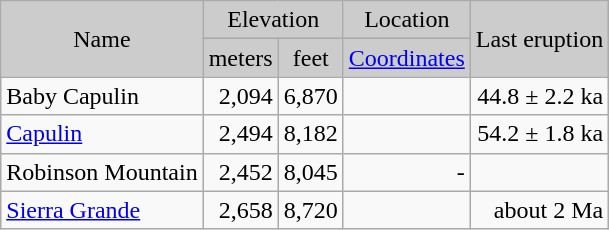<table class="wikitable">
<tr style="text-align:center; background:#ccc;">
<td rowspan="2">Name</td>
<td colspan ="2">Elevation</td>
<td>Location</td>
<td rowspan="2">Last eruption</td>
</tr>
<tr style="text-align:center; background:#ccc;">
<td>meters</td>
<td>feet</td>
<td><a href='#'>Coordinates</a></td>
</tr>
<tr style="text-align:right;">
<td style="text-align:left;">Baby Capulin</td>
<td>2,094</td>
<td>6,870</td>
<td></td>
<td>44.8 ± 2.2 ka</td>
</tr>
<tr style="text-align:right;">
<td style="text-align:left;"><a href='#'>Capulin</a></td>
<td>2,494</td>
<td>8,182</td>
<td></td>
<td>54.2 ± 1.8 ka</td>
</tr>
<tr style="text-align:right;">
<td style="text-align:left;">Robinson Mountain</td>
<td>2,452</td>
<td>8,045</td>
<td>-</td>
<td></td>
</tr>
<tr style="text-align:right;">
<td style="text-align:left;"><a href='#'>Sierra Grande</a></td>
<td>2,658</td>
<td>8,720</td>
<td></td>
<td>about 2 Ma</td>
</tr>
</table>
